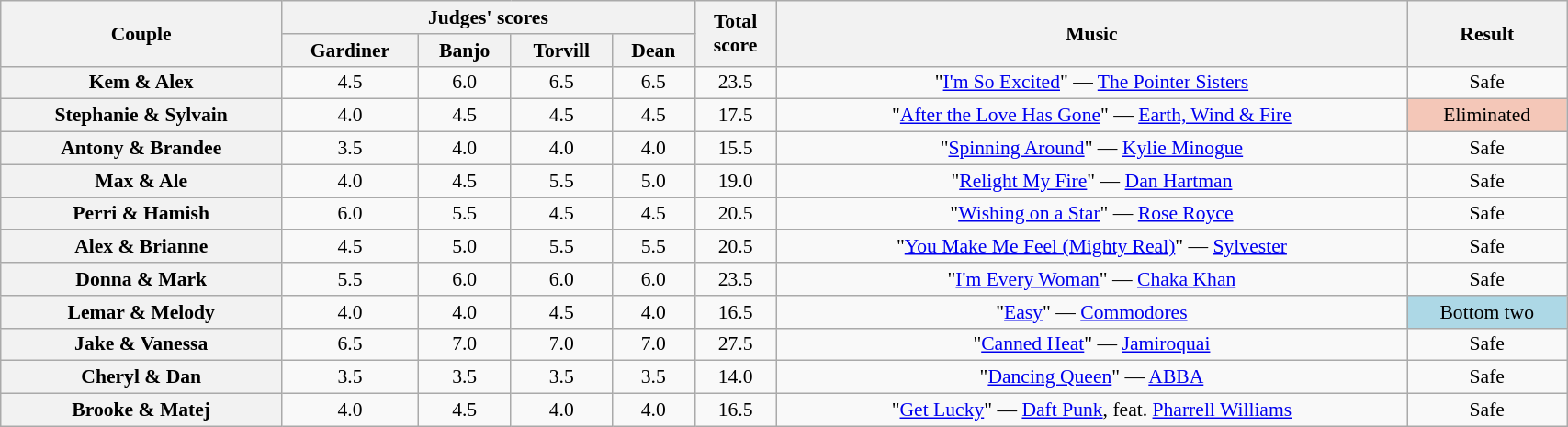<table class="wikitable sortable" style="text-align:center; font-size:90%; width:90%">
<tr>
<th scope="col" rowspan=2>Couple</th>
<th scope="col" colspan=4 class="unsortable">Judges' scores</th>
<th scope="col" rowspan=2>Total<br>score</th>
<th scope="col" rowspan=2 class="unsortable">Music</th>
<th scope="col" rowspan=2 class="unsortable">Result</th>
</tr>
<tr>
<th class="unsortable">Gardiner</th>
<th class="unsortable">Banjo</th>
<th class="unsortable">Torvill</th>
<th class="unsortable">Dean</th>
</tr>
<tr>
<th scope="row">Kem & Alex</th>
<td>4.5</td>
<td>6.0</td>
<td>6.5</td>
<td>6.5</td>
<td>23.5</td>
<td>"<a href='#'>I'm So Excited</a>" — <a href='#'>The Pointer Sisters</a></td>
<td>Safe</td>
</tr>
<tr>
<th scope="row">Stephanie & Sylvain</th>
<td>4.0</td>
<td>4.5</td>
<td>4.5</td>
<td>4.5</td>
<td>17.5</td>
<td>"<a href='#'>After the Love Has Gone</a>" — <a href='#'>Earth, Wind & Fire</a></td>
<td bgcolor="f4c7b8">Eliminated</td>
</tr>
<tr>
<th scope="row">Antony & Brandee</th>
<td>3.5</td>
<td>4.0</td>
<td>4.0</td>
<td>4.0</td>
<td>15.5</td>
<td>"<a href='#'>Spinning Around</a>" — <a href='#'>Kylie Minogue</a></td>
<td>Safe</td>
</tr>
<tr>
<th scope="row">Max & Ale</th>
<td>4.0</td>
<td>4.5</td>
<td>5.5</td>
<td>5.0</td>
<td>19.0</td>
<td>"<a href='#'>Relight My Fire</a>" — <a href='#'>Dan Hartman</a></td>
<td>Safe</td>
</tr>
<tr>
<th scope="row">Perri & Hamish</th>
<td>6.0</td>
<td>5.5</td>
<td>4.5</td>
<td>4.5</td>
<td>20.5</td>
<td>"<a href='#'>Wishing on a Star</a>" — <a href='#'>Rose Royce</a></td>
<td>Safe</td>
</tr>
<tr>
<th scope="row">Alex & Brianne</th>
<td>4.5</td>
<td>5.0</td>
<td>5.5</td>
<td>5.5</td>
<td>20.5</td>
<td>"<a href='#'>You Make Me Feel (Mighty Real)</a>" — <a href='#'>Sylvester</a></td>
<td>Safe</td>
</tr>
<tr>
<th scope="row">Donna & Mark</th>
<td>5.5</td>
<td>6.0</td>
<td>6.0</td>
<td>6.0</td>
<td>23.5</td>
<td>"<a href='#'>I'm Every Woman</a>" — <a href='#'>Chaka Khan</a></td>
<td>Safe</td>
</tr>
<tr>
<th scope="row">Lemar & Melody</th>
<td>4.0</td>
<td>4.0</td>
<td>4.5</td>
<td>4.0</td>
<td>16.5</td>
<td>"<a href='#'>Easy</a>" — <a href='#'>Commodores</a></td>
<td bgcolor=lightblue>Bottom two</td>
</tr>
<tr>
<th scope="row">Jake & Vanessa</th>
<td>6.5</td>
<td>7.0</td>
<td>7.0</td>
<td>7.0</td>
<td>27.5</td>
<td>"<a href='#'>Canned Heat</a>" — <a href='#'>Jamiroquai</a></td>
<td>Safe</td>
</tr>
<tr>
<th scope="row">Cheryl & Dan</th>
<td>3.5</td>
<td>3.5</td>
<td>3.5</td>
<td>3.5</td>
<td>14.0</td>
<td>"<a href='#'>Dancing Queen</a>" — <a href='#'>ABBA</a></td>
<td>Safe</td>
</tr>
<tr>
<th scope="row">Brooke & Matej</th>
<td>4.0</td>
<td>4.5</td>
<td>4.0</td>
<td>4.0</td>
<td>16.5</td>
<td>"<a href='#'>Get Lucky</a>" — <a href='#'>Daft Punk</a>, feat. <a href='#'>Pharrell Williams</a></td>
<td>Safe</td>
</tr>
</table>
